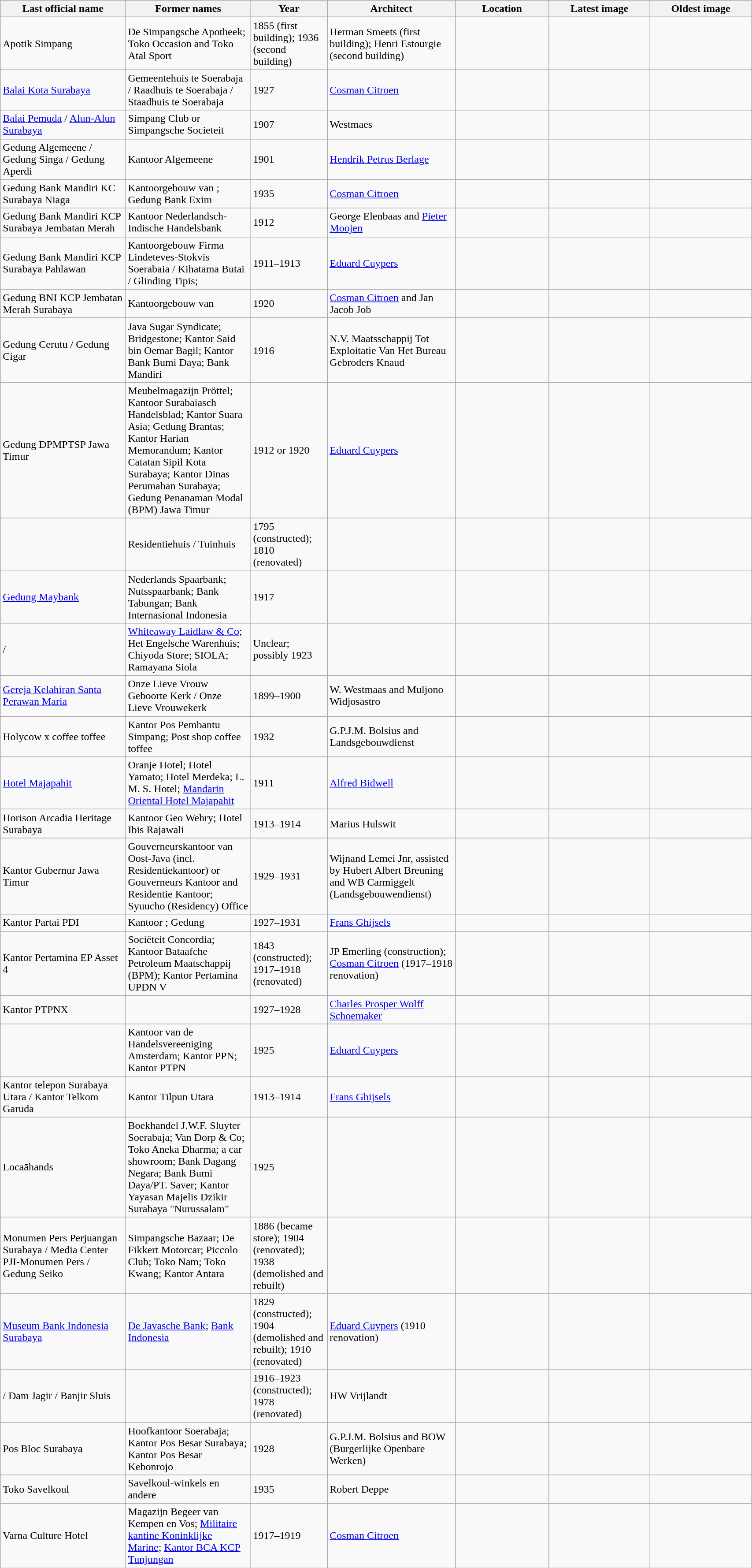<table class="wikitable sortable" style="width:90%;">
<tr>
<th style="width:150px;">Last official name</th>
<th style="width:150px;">Former names</th>
<th style="width:50px;">Year</th>
<th style="width:80px;">Architect</th>
<th style="width:110px;">Location</th>
<th style="width:120px;">Latest image</th>
<th style="width:120px;">Oldest image</th>
</tr>
<tr>
<td>Apotik Simpang</td>
<td>De Simpangsche Apotheek; Toko Occasion and Toko Atal Sport</td>
<td>1855 (first building); 1936 (second building)</td>
<td>Herman Smeets (first building); Henri Estourgie (second building)</td>
<td></td>
<td></td>
<td></td>
</tr>
<tr>
<td><a href='#'>Balai Kota Surabaya</a></td>
<td>Gemeentehuis te Soerabaja / Raadhuis te Soerabaja / Staadhuis te Soerabaja</td>
<td>1927</td>
<td><a href='#'>Cosman Citroen</a></td>
<td></td>
<td></td>
<td></td>
</tr>
<tr>
<td><a href='#'>Balai Pemuda</a> / <a href='#'>Alun-Alun Surabaya</a></td>
<td>Simpang Club or Simpangsche Societeit</td>
<td>1907</td>
<td>Westmaes</td>
<td></td>
<td></td>
<td></td>
</tr>
<tr>
<td>Gedung Algemeene / Gedung Singa / Gedung Aperdi</td>
<td>Kantoor Algemeene</td>
<td>1901</td>
<td><a href='#'>Hendrik Petrus Berlage</a></td>
<td></td>
<td></td>
<td></td>
</tr>
<tr>
<td>Gedung Bank Mandiri KC Surabaya Niaga</td>
<td>Kantoorgebouw van ; Gedung Bank Exim</td>
<td>1935</td>
<td><a href='#'>Cosman Citroen</a></td>
<td></td>
<td></td>
<td></td>
</tr>
<tr>
<td>Gedung Bank Mandiri KCP Surabaya Jembatan Merah</td>
<td>Kantoor Nederlandsch-Indische Handelsbank</td>
<td>1912</td>
<td>George Elenbaas and <a href='#'>Pieter Moojen</a></td>
<td></td>
<td></td>
<td></td>
</tr>
<tr>
<td>Gedung Bank Mandiri KCP Surabaya Pahlawan</td>
<td>Kantoorgebouw Firma Lindeteves-Stokvis Soerabaia / Kihatama Butai / Glinding Tipis;</td>
<td>1911–1913</td>
<td><a href='#'>Eduard Cuypers</a></td>
<td></td>
<td></td>
<td></td>
</tr>
<tr>
<td>Gedung BNI KCP Jembatan Merah Surabaya</td>
<td>Kantoorgebouw van </td>
<td>1920</td>
<td><a href='#'>Cosman Citroen</a> and Jan Jacob Job</td>
<td></td>
<td></td>
<td></td>
</tr>
<tr>
<td>Gedung Cerutu /  Gedung Cigar</td>
<td>Java Sugar Syndicate; Bridgestone; Kantor Said bin Oemar Bagil; Kantor Bank Bumi Daya; Bank Mandiri</td>
<td>1916</td>
<td>N.V. Maatsschappij Tot Exploitatie Van Het Bureau Gebroders Knaud</td>
<td></td>
<td></td>
<td></td>
</tr>
<tr>
<td>Gedung DPMPTSP Jawa Timur</td>
<td>Meubelmagazijn Pröttel; Kantoor Surabaiasch Handelsblad; Kantor Suara Asia; Gedung Brantas; Kantor Harian Memorandum; Kantor Catatan Sipil Kota Surabaya; Kantor Dinas Perumahan Surabaya; Gedung Penanaman Modal (BPM) Jawa Timur</td>
<td>1912 or 1920</td>
<td><a href='#'>Eduard Cuypers</a></td>
<td></td>
<td></td>
<td></td>
</tr>
<tr>
<td></td>
<td>Residentiehuis / Tuinhuis</td>
<td>1795 (constructed); 1810 (renovated)</td>
<td></td>
<td></td>
<td></td>
<td></td>
</tr>
<tr>
<td><a href='#'>Gedung Maybank</a></td>
<td>Nederlands Spaarbank; Nutsspaarbank; Bank Tabungan; Bank Internasional Indonesia</td>
<td>1917</td>
<td></td>
<td></td>
<td></td>
<td></td>
</tr>
<tr>
<td> / </td>
<td><a href='#'>Whiteaway Laidlaw & Co</a>; Het Engelsche Warenhuis; Chiyoda Store; SIOLA; Ramayana Siola</td>
<td>Unclear; possibly 1923</td>
<td></td>
<td></td>
<td></td>
<td></td>
</tr>
<tr>
<td><a href='#'>Gereja Kelahiran Santa Perawan Maria</a></td>
<td>Onze Lieve Vrouw Geboorte Kerk / Onze Lieve Vrouwekerk</td>
<td>1899–1900</td>
<td>W. Westmaas and Muljono Widjosastro</td>
<td></td>
<td></td>
<td></td>
</tr>
<tr>
<td>Holycow x coffee toffee</td>
<td>Kantor Pos Pembantu Simpang; Post shop coffee toffee</td>
<td>1932</td>
<td>G.P.J.M. Bolsius and Landsgebouwdienst</td>
<td></td>
<td></td>
<td></td>
</tr>
<tr>
<td><a href='#'>Hotel Majapahit</a></td>
<td>Oranje Hotel; Hotel Yamato; Hotel Merdeka; L. M. S. Hotel; <a href='#'>Mandarin Oriental Hotel Majapahit</a></td>
<td>1911</td>
<td><a href='#'>Alfred Bidwell</a></td>
<td></td>
<td></td>
<td></td>
</tr>
<tr>
<td>Horison Arcadia Heritage Surabaya</td>
<td>Kantoor Geo Wehry; Hotel Ibis Rajawali</td>
<td>1913–1914</td>
<td>Marius Hulswit</td>
<td></td>
<td></td>
<td></td>
</tr>
<tr>
<td>Kantor Gubernur Jawa Timur</td>
<td>Gouverneurskantoor van Oost-Java (incl. Residentiekantoor) or Gouverneurs Kantoor and Residentie Kantoor; Syuucho (Residency) Office</td>
<td>1929–1931</td>
<td>Wijnand Lemei Jnr, assisted by Hubert Albert Breuning and WB Carmiggelt (Landsgebouwendienst)</td>
<td></td>
<td></td>
<td></td>
</tr>
<tr>
<td>Kantor Partai PDI</td>
<td>Kantoor ; Gedung </td>
<td>1927–1931</td>
<td><a href='#'>Frans Ghijsels</a></td>
<td></td>
<td></td>
<td></td>
</tr>
<tr>
<td>Kantor Pertamina EP Asset 4</td>
<td>Sociëteit Concordia; Kantoor Bataafche Petroleum Maatschappij (BPM); Kantor Pertamina UPDN V</td>
<td>1843 (constructed); 1917–1918 (renovated)</td>
<td>JP Emerling (construction); <a href='#'>Cosman Citroen</a> (1917–1918 renovation)</td>
<td></td>
<td></td>
<td></td>
</tr>
<tr>
<td>Kantor PTPNX</td>
<td></td>
<td>1927–1928</td>
<td><a href='#'>Charles Prosper Wolff Schoemaker</a></td>
<td></td>
<td></td>
<td></td>
</tr>
<tr>
<td></td>
<td>Kantoor van de Handelsvereeniging Amsterdam; Kantor PPN; Kantor PTPN</td>
<td>1925</td>
<td><a href='#'>Eduard Cuypers</a></td>
<td></td>
<td></td>
<td></td>
</tr>
<tr>
<td>Kantor telepon Surabaya Utara / Kantor Telkom Garuda</td>
<td>Kantor Tilpun Utara</td>
<td>1913–1914</td>
<td><a href='#'>Frans Ghijsels</a></td>
<td></td>
<td></td>
<td></td>
</tr>
<tr>
<td>Locaāhands</td>
<td>Boekhandel J.W.F. Sluyter Soerabaja; Van Dorp & Co; Toko Aneka Dharma; a car showroom; Bank Dagang Negara; Bank Bumi Daya/PT. Saver; Kantor Yayasan Majelis Dzikir Surabaya "Nurussalam"</td>
<td>1925</td>
<td></td>
<td></td>
<td></td>
<td></td>
</tr>
<tr>
<td>Monumen Pers Perjuangan Surabaya / Media Center PJI-Monumen Pers / Gedung Seiko</td>
<td>Simpangsche Bazaar; De Fikkert Motorcar; Piccolo Club; Toko Nam; Toko Kwang; Kantor Antara</td>
<td>1886 (became store); 1904 (renovated); 1938 (demolished and rebuilt)</td>
<td></td>
<td></td>
<td></td>
<td></td>
</tr>
<tr>
<td><a href='#'>Museum Bank Indonesia Surabaya</a></td>
<td><a href='#'>De Javasche Bank</a>; <a href='#'>Bank Indonesia</a></td>
<td>1829 (constructed); 1904 (demolished and rebuilt); 1910 (renovated)</td>
<td><a href='#'>Eduard Cuypers</a> (1910 renovation)</td>
<td></td>
<td></td>
<td></td>
</tr>
<tr>
<td> / Dam Jagir / Banjir Sluis</td>
<td></td>
<td>1916–1923 (constructed); 1978 (renovated)</td>
<td>HW Vrijlandt</td>
<td></td>
<td></td>
<td></td>
</tr>
<tr>
<td>Pos Bloc Surabaya</td>
<td>Hoofkantoor Soerabaja; Kantor Pos Besar Surabaya; Kantor Pos Besar Kebonrojo</td>
<td>1928</td>
<td>G.P.J.M. Bolsius and BOW (Burgerlijke Openbare Werken)</td>
<td></td>
<td></td>
<td></td>
</tr>
<tr>
<td>Toko Savelkoul</td>
<td>Savelkoul-winkels en andere</td>
<td>1935</td>
<td>Robert Deppe</td>
<td></td>
<td></td>
<td></td>
</tr>
<tr>
<td>Varna Culture Hotel</td>
<td>Magazijn Begeer van Kempen en Vos; <a href='#'>Militaire kantine Koninklijke Marine</a>; <a href='#'>Kantor BCA KCP Tunjungan</a></td>
<td>1917–1919</td>
<td><a href='#'>Cosman Citroen</a></td>
<td></td>
<td></td>
<td></td>
</tr>
</table>
